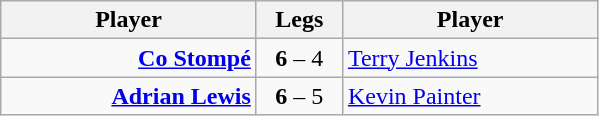<table class=wikitable style="text-align:center">
<tr>
<th width=163>Player</th>
<th width=50>Legs</th>
<th width=163>Player</th>
</tr>
<tr align=left>
<td align=right><strong><a href='#'>Co Stompé</a></strong> </td>
<td align=center><strong>6</strong> – 4</td>
<td> <a href='#'>Terry Jenkins</a></td>
</tr>
<tr align=left>
<td align=right><strong><a href='#'>Adrian Lewis</a></strong> </td>
<td align=center><strong>6</strong> – 5</td>
<td> <a href='#'>Kevin Painter</a></td>
</tr>
</table>
